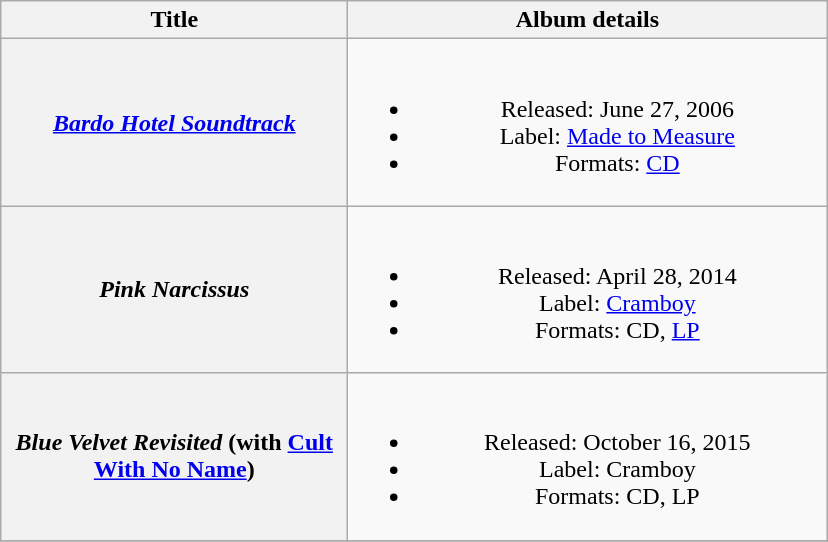<table class="wikitable plainrowheaders" style="text-align:center;">
<tr>
<th scope="col" rowspan="1" style="width:14em;">Title</th>
<th scope="col" rowspan="1" style="width:19.5em;">Album details</th>
</tr>
<tr>
<th scope="row"><em><a href='#'>Bardo Hotel Soundtrack</a></em></th>
<td><br><ul><li>Released: June 27, 2006</li><li>Label: <a href='#'>Made to Measure</a></li><li>Formats: <a href='#'>CD</a></li></ul></td>
</tr>
<tr>
<th scope="row"><em>Pink Narcissus</em></th>
<td><br><ul><li>Released: April 28, 2014</li><li>Label: <a href='#'>Cramboy</a></li><li>Formats: CD, <a href='#'>LP</a></li></ul></td>
</tr>
<tr>
<th scope="row"><em>Blue Velvet Revisited</em> (with <a href='#'>Cult With No Name</a>)</th>
<td><br><ul><li>Released: October 16, 2015</li><li>Label: Cramboy</li><li>Formats: CD, LP</li></ul></td>
</tr>
<tr>
</tr>
</table>
